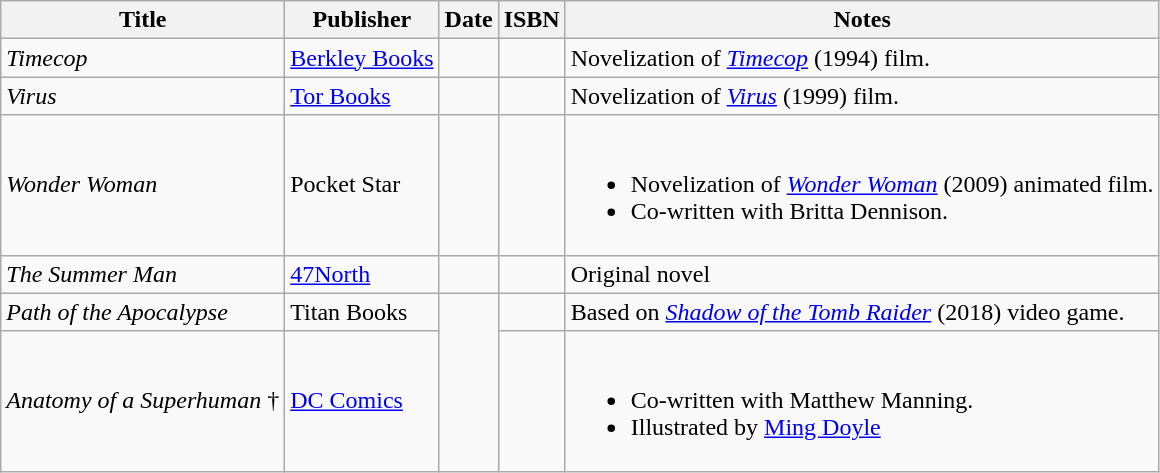<table class="wikitable">
<tr>
<th>Title</th>
<th>Publisher</th>
<th>Date</th>
<th>ISBN</th>
<th>Notes</th>
</tr>
<tr>
<td><em>Timecop</em></td>
<td><a href='#'>Berkley Books</a></td>
<td></td>
<td></td>
<td>Novelization of <em><a href='#'>Timecop</a></em> (1994) film.</td>
</tr>
<tr>
<td><em>Virus</em></td>
<td><a href='#'>Tor Books</a></td>
<td></td>
<td></td>
<td>Novelization of <em><a href='#'>Virus</a></em> (1999) film.</td>
</tr>
<tr>
<td><em>Wonder Woman</em></td>
<td>Pocket Star</td>
<td></td>
<td></td>
<td><br><ul><li>Novelization of <a href='#'><em>Wonder Woman</em></a> (2009) animated film.</li><li>Co-written with Britta Dennison.</li></ul></td>
</tr>
<tr>
<td><em>The Summer Man</em></td>
<td><a href='#'>47North</a></td>
<td></td>
<td></td>
<td>Original novel</td>
</tr>
<tr>
<td><em>Path of the Apocalypse</em></td>
<td>Titan Books</td>
<td rowspan="2"></td>
<td></td>
<td>Based on <em><a href='#'>Shadow of the Tomb Raider</a></em> (2018) video game.</td>
</tr>
<tr>
<td><em>Anatomy of a Superhuman</em> †</td>
<td><a href='#'>DC Comics</a></td>
<td></td>
<td><br><ul><li>Co-written with Matthew Manning.</li><li>Illustrated by <a href='#'>Ming Doyle</a></li></ul></td>
</tr>
</table>
